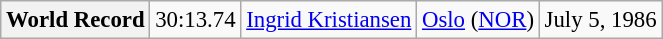<table class="wikitable" style="font-size:95%;">
<tr>
<th>World Record</th>
<td>30:13.74</td>
<td> <a href='#'>Ingrid Kristiansen</a></td>
<td><a href='#'>Oslo</a> (<a href='#'>NOR</a>)</td>
<td>July 5, 1986</td>
</tr>
</table>
